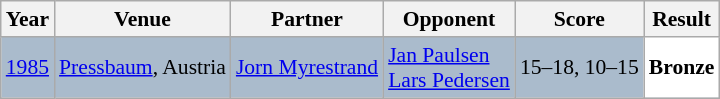<table class="sortable wikitable" style="font-size: 90%">
<tr>
<th>Year</th>
<th>Venue</th>
<th>Partner</th>
<th>Opponent</th>
<th>Score</th>
<th>Result</th>
</tr>
<tr style="background:#AABBCC">
<td align="center"><a href='#'>1985</a></td>
<td align="left"><a href='#'>Pressbaum</a>, Austria</td>
<td align="left"> <a href='#'>Jorn Myrestrand</a></td>
<td align="left"> <a href='#'>Jan Paulsen</a><br> <a href='#'>Lars Pedersen</a></td>
<td align="left">15–18, 10–15</td>
<td style="text-align:left; background:white"> <strong>Bronze</strong></td>
</tr>
</table>
